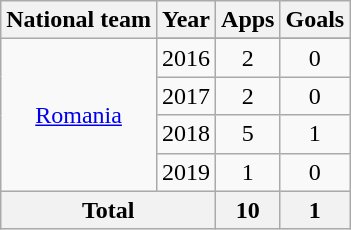<table class="wikitable" style="text-align: center;">
<tr>
<th>National team</th>
<th>Year</th>
<th>Apps</th>
<th>Goals</th>
</tr>
<tr>
<td rowspan="5"><a href='#'>Romania</a></td>
</tr>
<tr>
<td>2016</td>
<td>2</td>
<td>0</td>
</tr>
<tr>
<td>2017</td>
<td>2</td>
<td>0</td>
</tr>
<tr>
<td>2018</td>
<td>5</td>
<td>1</td>
</tr>
<tr>
<td>2019</td>
<td>1</td>
<td>0</td>
</tr>
<tr>
<th colspan=2>Total</th>
<th>10</th>
<th>1</th>
</tr>
</table>
